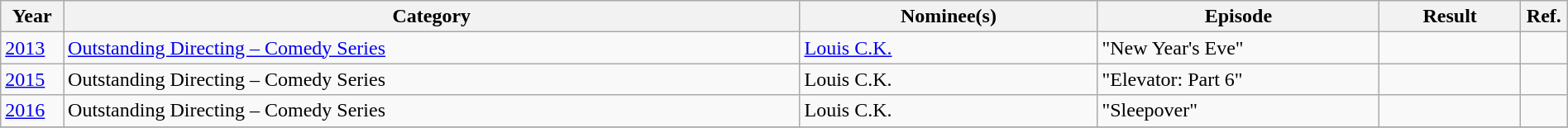<table class="wikitable plainrowheaders" width=100%>
<tr>
<th scope="col" width="4%">Year</th>
<th scope="col" width="47%">Category</th>
<th scope="col" width="19%">Nominee(s)</th>
<th scope="col" width="18%">Episode</th>
<th scope="col" width="9%">Result</th>
<th scope="col" width="3%">Ref.</th>
</tr>
<tr>
<td><a href='#'>2013</a></td>
<td><a href='#'>Outstanding Directing – Comedy Series</a></td>
<td><a href='#'>Louis C.K.</a></td>
<td>"New Year's Eve"</td>
<td></td>
<td></td>
</tr>
<tr>
<td><a href='#'>2015</a></td>
<td>Outstanding Directing – Comedy Series</td>
<td>Louis C.K.</td>
<td>"Elevator: Part 6"</td>
<td></td>
<td></td>
</tr>
<tr>
<td><a href='#'>2016</a></td>
<td>Outstanding Directing – Comedy Series</td>
<td>Louis C.K.</td>
<td>"Sleepover"</td>
<td></td>
<td></td>
</tr>
<tr>
</tr>
</table>
